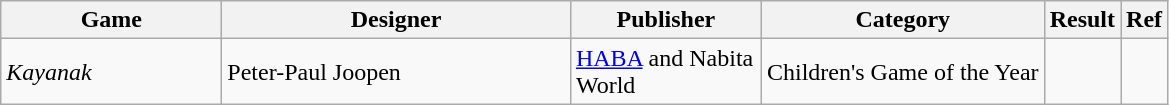<table class="wikitable">
<tr>
<th style="width:140px;">Game</th>
<th style="width:225px;">Designer</th>
<th style="width:120px;">Publisher</th>
<th>Category</th>
<th>Result</th>
<th>Ref</th>
</tr>
<tr>
<td><em>Kayanak</em></td>
<td>Peter-Paul Joopen</td>
<td><a href='#'>HABA</a> and Nabita World</td>
<td>Children's Game of the Year</td>
<td></td>
<td></td>
</tr>
</table>
